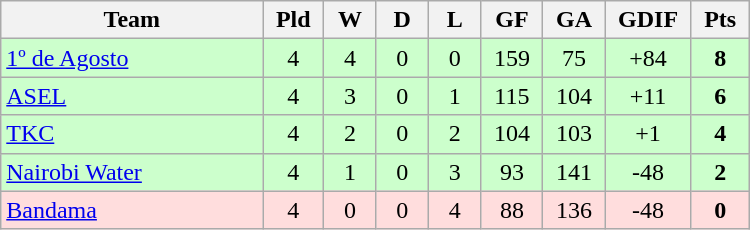<table class=wikitable style="text-align:center" width=500>
<tr>
<th width=25%>Team</th>
<th width=5%>Pld</th>
<th width=5%>W</th>
<th width=5%>D</th>
<th width=5%>L</th>
<th width=5%>GF</th>
<th width=5%>GA</th>
<th width=5%>GDIF</th>
<th width=5%>Pts</th>
</tr>
<tr bgcolor=#ccffcc>
<td align="left"> <a href='#'>1º de Agosto</a></td>
<td>4</td>
<td>4</td>
<td>0</td>
<td>0</td>
<td>159</td>
<td>75</td>
<td>+84</td>
<td><strong>8</strong></td>
</tr>
<tr bgcolor=#ccffcc>
<td align="left"> <a href='#'>ASEL</a></td>
<td>4</td>
<td>3</td>
<td>0</td>
<td>1</td>
<td>115</td>
<td>104</td>
<td>+11</td>
<td><strong>6</strong></td>
</tr>
<tr bgcolor=#ccffcc>
<td align="left"> <a href='#'>TKC</a></td>
<td>4</td>
<td>2</td>
<td>0</td>
<td>2</td>
<td>104</td>
<td>103</td>
<td>+1</td>
<td><strong>4</strong></td>
</tr>
<tr bgcolor=#ccffcc>
<td align="left"> <a href='#'>Nairobi Water</a></td>
<td>4</td>
<td>1</td>
<td>0</td>
<td>3</td>
<td>93</td>
<td>141</td>
<td>-48</td>
<td><strong>2</strong></td>
</tr>
<tr bgcolor=#ffdddd>
<td align="left"> <a href='#'>Bandama</a></td>
<td>4</td>
<td>0</td>
<td>0</td>
<td>4</td>
<td>88</td>
<td>136</td>
<td>-48</td>
<td><strong>0</strong></td>
</tr>
</table>
